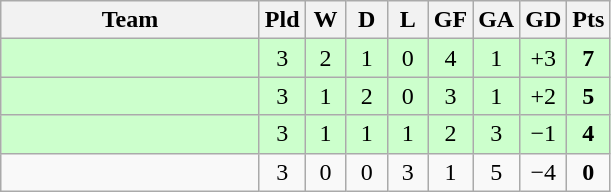<table class=wikitable style="text-align:center">
<tr>
<th width=165>Team</th>
<th width=20>Pld</th>
<th width=20>W</th>
<th width=20>D</th>
<th width=20>L</th>
<th width=20>GF</th>
<th width=20>GA</th>
<th width=20>GD</th>
<th width=20>Pts</th>
</tr>
<tr align=center bgcolor=ccffcc>
<td align=left></td>
<td>3</td>
<td>2</td>
<td>1</td>
<td>0</td>
<td>4</td>
<td>1</td>
<td>+3</td>
<td><strong>7</strong></td>
</tr>
<tr align=center bgcolor=ccffcc>
<td align=left></td>
<td>3</td>
<td>1</td>
<td>2</td>
<td>0</td>
<td>3</td>
<td>1</td>
<td>+2</td>
<td><strong>5</strong></td>
</tr>
<tr align=center bgcolor=ccffcc>
<td align=left></td>
<td>3</td>
<td>1</td>
<td>1</td>
<td>1</td>
<td>2</td>
<td>3</td>
<td>−1</td>
<td><strong>4</strong></td>
</tr>
<tr align=center>
<td align=left></td>
<td>3</td>
<td>0</td>
<td>0</td>
<td>3</td>
<td>1</td>
<td>5</td>
<td>−4</td>
<td><strong>0</strong></td>
</tr>
</table>
